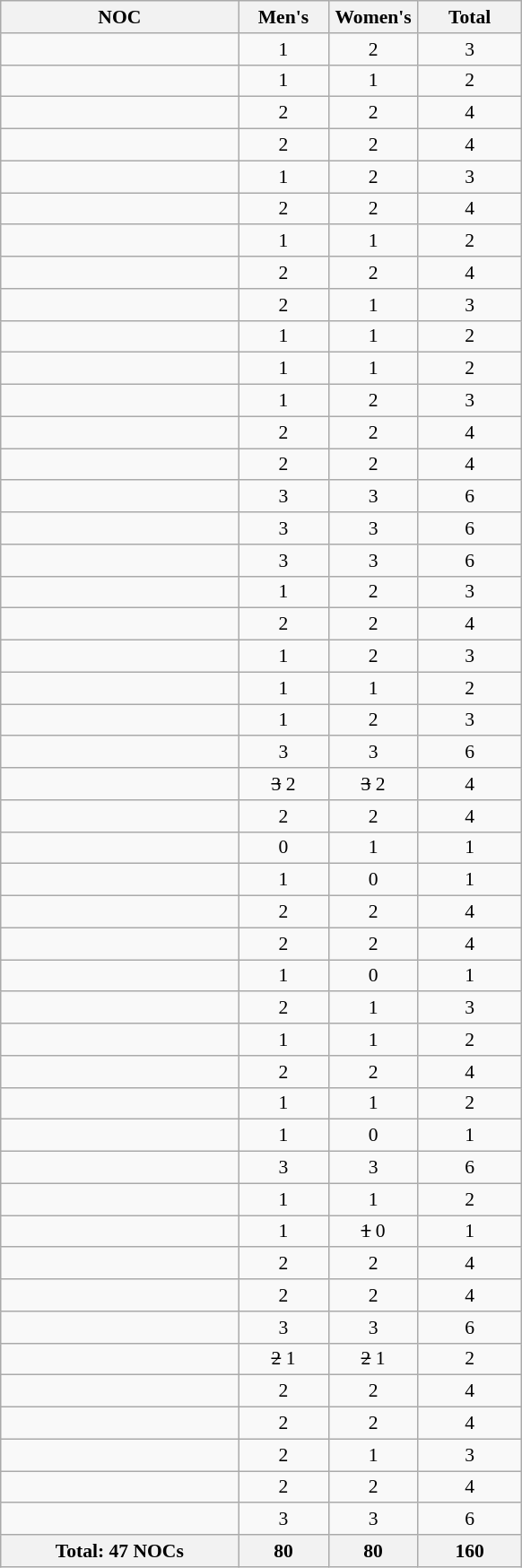<table class="wikitable sortable" style="text-align:center; font-size:90%">
<tr>
<th width=170 align=left>NOC</th>
<th width=60>Men's</th>
<th width=60>Women's</th>
<th width=70>Total</th>
</tr>
<tr>
<td align=left></td>
<td>1</td>
<td>2</td>
<td>3</td>
</tr>
<tr>
<td align=left></td>
<td>1</td>
<td>1</td>
<td>2</td>
</tr>
<tr>
<td align=left></td>
<td>2</td>
<td>2</td>
<td>4</td>
</tr>
<tr>
<td align=left></td>
<td>2</td>
<td>2</td>
<td>4</td>
</tr>
<tr>
<td align=left></td>
<td>1</td>
<td>2</td>
<td>3</td>
</tr>
<tr>
<td align=left></td>
<td>2</td>
<td>2</td>
<td>4</td>
</tr>
<tr>
<td align=left></td>
<td>1</td>
<td>1</td>
<td>2</td>
</tr>
<tr>
<td align=left></td>
<td>2</td>
<td>2</td>
<td>4</td>
</tr>
<tr>
<td align=left></td>
<td>2</td>
<td>1</td>
<td>3</td>
</tr>
<tr>
<td align=left></td>
<td>1</td>
<td>1</td>
<td>2</td>
</tr>
<tr>
<td align=left></td>
<td>1</td>
<td>1</td>
<td>2</td>
</tr>
<tr>
<td align=left></td>
<td>1</td>
<td>2</td>
<td>3</td>
</tr>
<tr>
<td align=left></td>
<td>2</td>
<td>2</td>
<td>4</td>
</tr>
<tr>
<td align=left></td>
<td>2</td>
<td>2</td>
<td>4</td>
</tr>
<tr>
<td align=left></td>
<td>3</td>
<td>3</td>
<td>6</td>
</tr>
<tr>
<td align=left></td>
<td>3</td>
<td>3</td>
<td>6</td>
</tr>
<tr>
<td align=left></td>
<td>3</td>
<td>3</td>
<td>6</td>
</tr>
<tr>
<td align=left></td>
<td>1</td>
<td>2</td>
<td>3</td>
</tr>
<tr>
<td align=left></td>
<td>2</td>
<td>2</td>
<td>4</td>
</tr>
<tr>
<td align=left></td>
<td>1</td>
<td>2</td>
<td>3</td>
</tr>
<tr>
<td align=left></td>
<td>1</td>
<td>1</td>
<td>2</td>
</tr>
<tr>
<td align=left></td>
<td>1</td>
<td>2</td>
<td>3</td>
</tr>
<tr>
<td align=left></td>
<td>3</td>
<td>3</td>
<td>6</td>
</tr>
<tr>
<td align=left></td>
<td><s>3</s> 2</td>
<td><s>3</s> 2</td>
<td>4</td>
</tr>
<tr>
<td align=left></td>
<td>2</td>
<td>2</td>
<td>4</td>
</tr>
<tr>
<td align=left></td>
<td>0</td>
<td>1</td>
<td>1</td>
</tr>
<tr>
<td align=left></td>
<td>1</td>
<td>0</td>
<td>1</td>
</tr>
<tr>
<td align=left></td>
<td>2</td>
<td>2</td>
<td>4</td>
</tr>
<tr>
<td align=left></td>
<td>2</td>
<td>2</td>
<td>4</td>
</tr>
<tr>
<td align=left></td>
<td>1</td>
<td>0</td>
<td>1</td>
</tr>
<tr>
<td align=left></td>
<td>2</td>
<td>1</td>
<td>3</td>
</tr>
<tr>
<td align=left></td>
<td>1</td>
<td>1</td>
<td>2</td>
</tr>
<tr>
<td align=left></td>
<td>2</td>
<td>2</td>
<td>4</td>
</tr>
<tr>
<td align=left></td>
<td>1</td>
<td>1</td>
<td>2</td>
</tr>
<tr>
<td align=left></td>
<td>1</td>
<td>0</td>
<td>1</td>
</tr>
<tr>
<td align=left></td>
<td>3</td>
<td>3</td>
<td>6</td>
</tr>
<tr>
<td align=left></td>
<td>1</td>
<td>1</td>
<td>2</td>
</tr>
<tr>
<td align=left></td>
<td>1</td>
<td><s>1</s> 0</td>
<td>1</td>
</tr>
<tr>
<td align=left></td>
<td>2</td>
<td>2</td>
<td>4</td>
</tr>
<tr>
<td align=left></td>
<td>2</td>
<td>2</td>
<td>4</td>
</tr>
<tr>
<td align=left></td>
<td>3</td>
<td>3</td>
<td>6</td>
</tr>
<tr>
<td align=left></td>
<td><s>2</s> 1</td>
<td><s>2</s> 1</td>
<td>2</td>
</tr>
<tr>
<td align=left></td>
<td>2</td>
<td>2</td>
<td>4</td>
</tr>
<tr>
<td align=left></td>
<td>2</td>
<td>2</td>
<td>4</td>
</tr>
<tr>
<td align=left></td>
<td>2</td>
<td>1</td>
<td>3</td>
</tr>
<tr>
<td align=left></td>
<td>2</td>
<td>2</td>
<td>4</td>
</tr>
<tr>
<td align=left></td>
<td>3</td>
<td>3</td>
<td>6</td>
</tr>
<tr>
<th>Total: 47 NOCs</th>
<th>80</th>
<th>80</th>
<th>160</th>
</tr>
</table>
